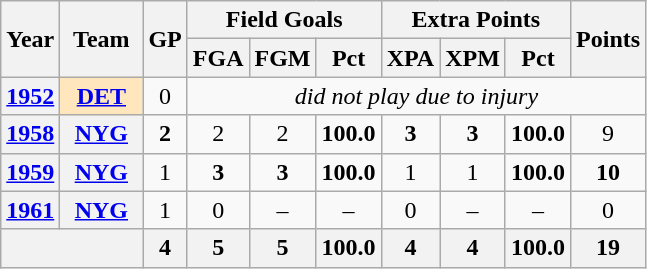<table class="wikitable" style="text-align:center;">
<tr>
<th rowspan="2">Year</th>
<th rowspan="2">Team</th>
<th rowspan="2">GP</th>
<th colspan="3">Field Goals</th>
<th colspan="3">Extra Points</th>
<th rowspan="2">Points</th>
</tr>
<tr>
<th>FGA</th>
<th>FGM</th>
<th>Pct</th>
<th>XPA</th>
<th>XPM</th>
<th>Pct</th>
</tr>
<tr>
<th><a href='#'>1952</a></th>
<th style="background:#ffe6bd; width:3em;"><a href='#'>DET</a></th>
<td>0</td>
<td colspan="7"><em>did not play due to injury</em></td>
</tr>
<tr>
<th><a href='#'>1958</a></th>
<th><a href='#'>NYG</a></th>
<td><strong>2</strong></td>
<td>2</td>
<td>2</td>
<td><strong>100.0</strong></td>
<td><strong>3</strong></td>
<td><strong>3</strong></td>
<td><strong>100.0</strong></td>
<td>9</td>
</tr>
<tr>
<th><a href='#'>1959</a></th>
<th><a href='#'>NYG</a></th>
<td>1</td>
<td><strong>3</strong></td>
<td><strong>3</strong></td>
<td><strong>100.0</strong></td>
<td>1</td>
<td>1</td>
<td><strong>100.0</strong></td>
<td><strong>10</strong></td>
</tr>
<tr>
<th><a href='#'>1961</a></th>
<th><a href='#'>NYG</a></th>
<td>1</td>
<td>0</td>
<td>–</td>
<td>–</td>
<td>0</td>
<td>–</td>
<td>–</td>
<td>0</td>
</tr>
<tr>
<th colspan="2"></th>
<th>4</th>
<th>5</th>
<th>5</th>
<th>100.0</th>
<th>4</th>
<th>4</th>
<th>100.0</th>
<th>19</th>
</tr>
</table>
